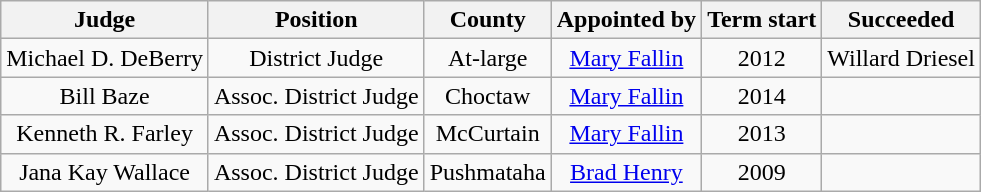<table class="wikitable sortable" style="text-align:center">
<tr>
<th>Judge</th>
<th>Position</th>
<th>County</th>
<th>Appointed by</th>
<th>Term start</th>
<th>Succeeded</th>
</tr>
<tr>
<td>Michael D. DeBerry</td>
<td>District Judge</td>
<td>At-large</td>
<td><a href='#'>Mary Fallin</a></td>
<td>2012</td>
<td>Willard Driesel</td>
</tr>
<tr>
<td>Bill Baze</td>
<td>Assoc. District Judge</td>
<td>Choctaw</td>
<td><a href='#'>Mary Fallin</a></td>
<td>2014</td>
<td></td>
</tr>
<tr>
<td>Kenneth R. Farley</td>
<td>Assoc. District Judge</td>
<td>McCurtain</td>
<td><a href='#'>Mary Fallin</a></td>
<td>2013</td>
<td></td>
</tr>
<tr>
<td>Jana Kay Wallace</td>
<td>Assoc. District Judge</td>
<td>Pushmataha</td>
<td><a href='#'>Brad Henry</a></td>
<td>2009</td>
<td></td>
</tr>
</table>
